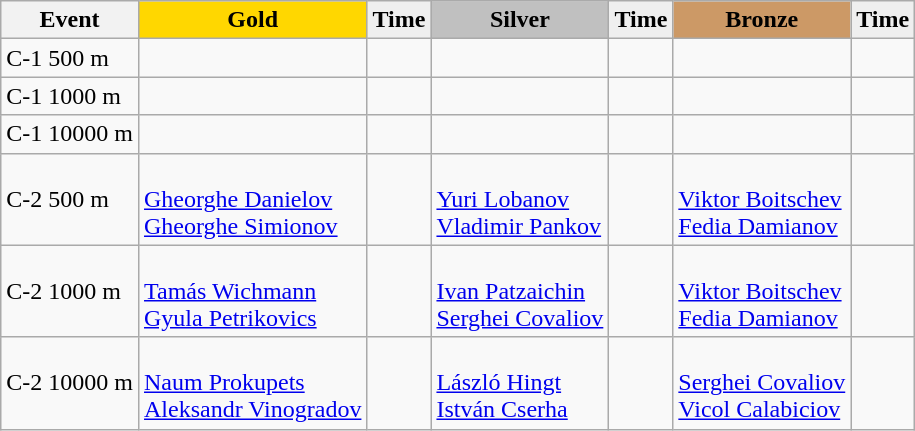<table class="wikitable">
<tr>
<th>Event</th>
<td align=center bgcolor="gold"><strong>Gold</strong></td>
<td align=center bgcolor="EFEFEF"><strong>Time</strong></td>
<td align=center bgcolor="silver"><strong>Silver</strong></td>
<td align=center bgcolor="EFEFEF"><strong>Time</strong></td>
<td align=center bgcolor="CC9966"><strong>Bronze</strong></td>
<td align=center bgcolor="EFEFEF"><strong>Time</strong></td>
</tr>
<tr>
<td>C-1 500 m</td>
<td></td>
<td></td>
<td></td>
<td></td>
<td></td>
<td></td>
</tr>
<tr>
<td>C-1 1000 m</td>
<td></td>
<td></td>
<td></td>
<td></td>
<td></td>
<td></td>
</tr>
<tr>
<td>C-1 10000 m</td>
<td></td>
<td></td>
<td></td>
<td></td>
<td></td>
<td></td>
</tr>
<tr>
<td>C-2 500 m</td>
<td><br><a href='#'>Gheorghe Danielov</a><br><a href='#'>Gheorghe Simionov</a></td>
<td></td>
<td><br><a href='#'>Yuri Lobanov</a><br><a href='#'>Vladimir Pankov</a></td>
<td></td>
<td><br><a href='#'>Viktor Boitschev</a><br><a href='#'>Fedia Damianov</a></td>
<td></td>
</tr>
<tr>
<td>C-2 1000 m</td>
<td><br><a href='#'>Tamás Wichmann</a><br><a href='#'>Gyula Petrikovics</a></td>
<td></td>
<td><br><a href='#'>Ivan Patzaichin</a><br><a href='#'>Serghei Covaliov</a></td>
<td></td>
<td><br><a href='#'>Viktor Boitschev</a><br><a href='#'>Fedia Damianov</a></td>
<td></td>
</tr>
<tr>
<td>C-2 10000 m</td>
<td><br><a href='#'>Naum Prokupets</a><br><a href='#'>Aleksandr Vinogradov</a></td>
<td></td>
<td><br><a href='#'>László Hingt</a><br><a href='#'>István Cserha</a></td>
<td></td>
<td><br><a href='#'>Serghei Covaliov</a><br><a href='#'>Vicol Calabiciov</a></td>
<td></td>
</tr>
</table>
